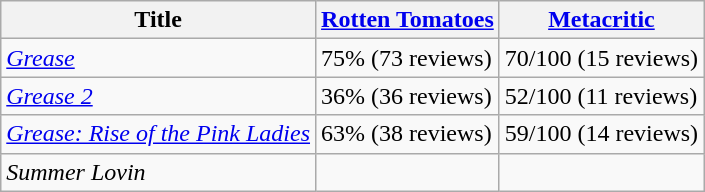<table class="wikitable sortable">
<tr>
<th>Title</th>
<th><a href='#'>Rotten Tomatoes</a></th>
<th><a href='#'>Metacritic</a></th>
</tr>
<tr>
<td style="text-align: left;"><em><a href='#'>Grease</a></em></td>
<td>75% (73 reviews)</td>
<td>70/100 (15 reviews)</td>
</tr>
<tr>
<td style="text-align: left;"><em><a href='#'>Grease 2</a></em></td>
<td>36% (36 reviews)</td>
<td>52/100 (11 reviews)</td>
</tr>
<tr>
<td style="text-align: left;"><em><a href='#'>Grease: Rise of the Pink Ladies</a></em></td>
<td>63% (38 reviews)</td>
<td>59/100 (14 reviews)</td>
</tr>
<tr>
<td style="text-align: left;"><em>Summer Lovin<strong></td>
<td></td>
<td></td>
</tr>
</table>
